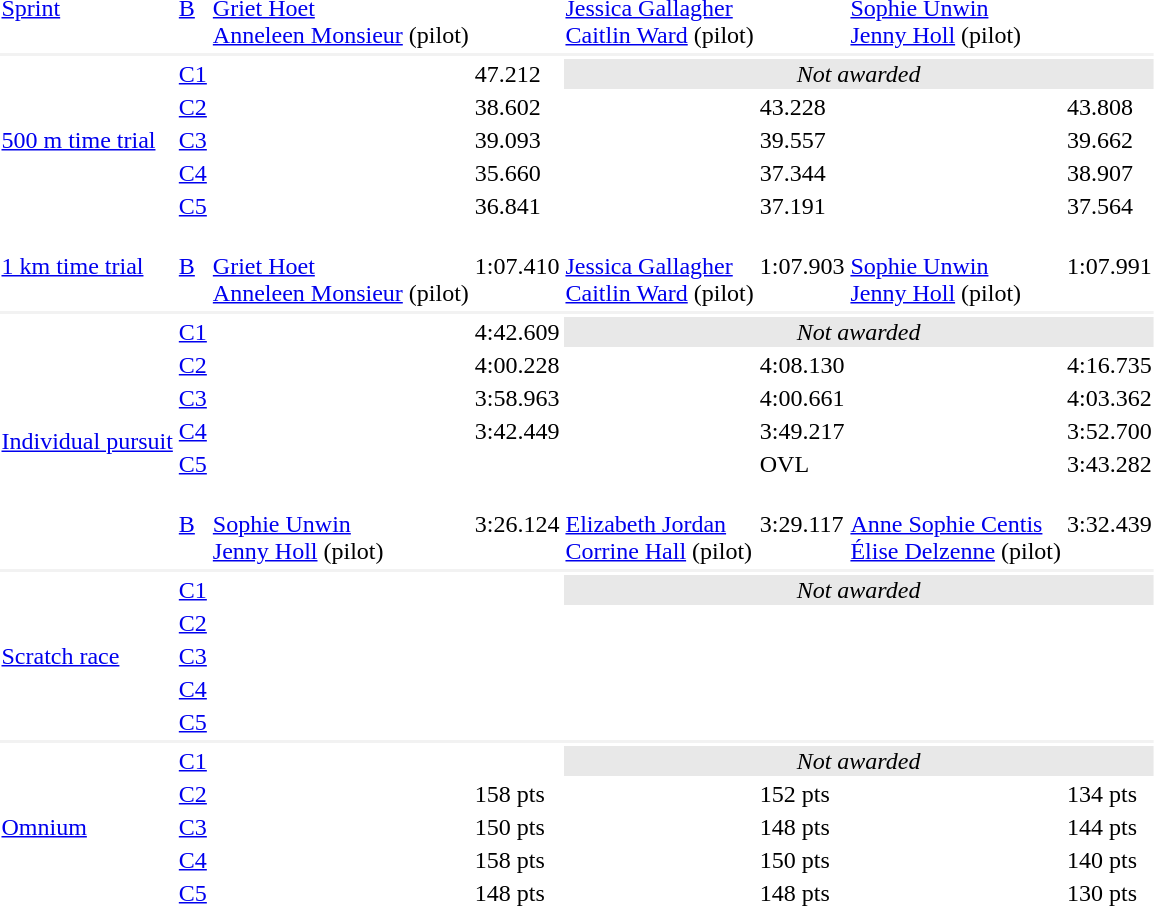<table>
<tr>
<td><a href='#'>Sprint</a></td>
<td><a href='#'>B</a></td>
<td colspan=2><br><a href='#'>Griet Hoet</a><br><a href='#'>Anneleen Monsieur</a> (pilot)</td>
<td colspan=2><br><a href='#'>Jessica Gallagher</a><br><a href='#'>Caitlin Ward</a> (pilot)</td>
<td colspan=2><br><a href='#'>Sophie Unwin</a><br><a href='#'>Jenny Holl</a> (pilot)</td>
</tr>
<tr>
<td colspan=8 bgcolor=#f2f2f2></td>
</tr>
<tr>
<td rowspan=5><a href='#'>500 m time trial</a></td>
<td><a href='#'>C1</a></td>
<td></td>
<td>47.212</td>
<td colspan=4 bgcolor=#e8e8e8 align=center><em>Not awarded</em></td>
</tr>
<tr>
<td><a href='#'>C2</a></td>
<td></td>
<td>38.602</td>
<td></td>
<td>43.228</td>
<td></td>
<td>43.808</td>
</tr>
<tr>
<td><a href='#'>C3</a></td>
<td></td>
<td>39.093</td>
<td></td>
<td>39.557</td>
<td></td>
<td>39.662</td>
</tr>
<tr>
<td><a href='#'>C4</a></td>
<td></td>
<td>35.660</td>
<td></td>
<td>37.344</td>
<td></td>
<td>38.907</td>
</tr>
<tr>
<td><a href='#'>C5</a></td>
<td></td>
<td>36.841</td>
<td></td>
<td>37.191</td>
<td></td>
<td>37.564</td>
</tr>
<tr>
<td><a href='#'>1 km time trial</a></td>
<td><a href='#'>B</a></td>
<td><br><a href='#'>Griet Hoet</a><br><a href='#'>Anneleen Monsieur</a> (pilot)</td>
<td>1:07.410</td>
<td><br><a href='#'>Jessica Gallagher</a><br><a href='#'>Caitlin Ward</a> (pilot)</td>
<td>1:07.903</td>
<td><br><a href='#'>Sophie Unwin</a><br><a href='#'>Jenny Holl</a> (pilot)</td>
<td>1:07.991</td>
</tr>
<tr>
<td colspan=8 bgcolor=#f2f2f2></td>
</tr>
<tr>
<td rowspan=6><a href='#'>Individual pursuit</a></td>
<td><a href='#'>C1</a></td>
<td></td>
<td>4:42.609</td>
<td colspan=4 bgcolor=#e8e8e8 align=center><em>Not awarded</em></td>
</tr>
<tr>
<td><a href='#'>C2</a></td>
<td></td>
<td>4:00.228</td>
<td></td>
<td>4:08.130</td>
<td></td>
<td>4:16.735</td>
</tr>
<tr>
<td><a href='#'>C3</a></td>
<td></td>
<td>3:58.963</td>
<td></td>
<td>4:00.661</td>
<td></td>
<td>4:03.362</td>
</tr>
<tr>
<td><a href='#'>C4</a></td>
<td></td>
<td>3:42.449</td>
<td></td>
<td>3:49.217</td>
<td></td>
<td>3:52.700</td>
</tr>
<tr>
<td><a href='#'>C5</a></td>
<td></td>
<td></td>
<td></td>
<td>OVL</td>
<td></td>
<td>3:43.282</td>
</tr>
<tr>
<td><a href='#'>B</a></td>
<td><br><a href='#'>Sophie Unwin</a><br><a href='#'>Jenny Holl</a> (pilot)</td>
<td>3:26.124</td>
<td><br><a href='#'>Elizabeth Jordan</a><br><a href='#'>Corrine Hall</a> (pilot)</td>
<td>3:29.117</td>
<td><br><a href='#'>Anne Sophie Centis</a><br><a href='#'>Élise Delzenne</a> (pilot)</td>
<td>3:32.439</td>
</tr>
<tr>
<td colspan=8 bgcolor=#f2f2f2></td>
</tr>
<tr>
<td rowspan=5><a href='#'>Scratch race</a></td>
<td><a href='#'>C1</a></td>
<td colspan=2></td>
<td colspan=4 bgcolor=#e8e8e8 align=center><em>Not awarded</em></td>
</tr>
<tr>
<td><a href='#'>C2</a></td>
<td colspan=2></td>
<td colspan=2></td>
<td colspan=2></td>
</tr>
<tr>
<td><a href='#'>C3</a></td>
<td colspan=2></td>
<td colspan=2></td>
<td colspan=2></td>
</tr>
<tr>
<td><a href='#'>C4</a></td>
<td colspan=2></td>
<td colspan=2></td>
<td colspan=2></td>
</tr>
<tr>
<td><a href='#'>C5</a></td>
<td colspan=2></td>
<td colspan=2></td>
<td colspan=2></td>
</tr>
<tr>
<td colspan=8 bgcolor=#f2f2f2></td>
</tr>
<tr>
<td rowspan=5><a href='#'>Omnium</a></td>
<td><a href='#'>C1</a></td>
<td></td>
<td></td>
<td colspan=4 bgcolor=#e8e8e8 align=center><em>Not awarded</em></td>
</tr>
<tr>
<td><a href='#'>C2</a></td>
<td></td>
<td>158 pts</td>
<td></td>
<td>152 pts</td>
<td></td>
<td>134 pts</td>
</tr>
<tr>
<td><a href='#'>C3</a></td>
<td></td>
<td>150 pts</td>
<td></td>
<td>148 pts</td>
<td></td>
<td>144 pts</td>
</tr>
<tr>
<td><a href='#'>C4</a></td>
<td></td>
<td>158 pts</td>
<td></td>
<td>150 pts</td>
<td></td>
<td>140 pts</td>
</tr>
<tr>
<td><a href='#'>C5</a></td>
<td></td>
<td>148 pts</td>
<td></td>
<td>148 pts</td>
<td></td>
<td>130 pts</td>
</tr>
</table>
